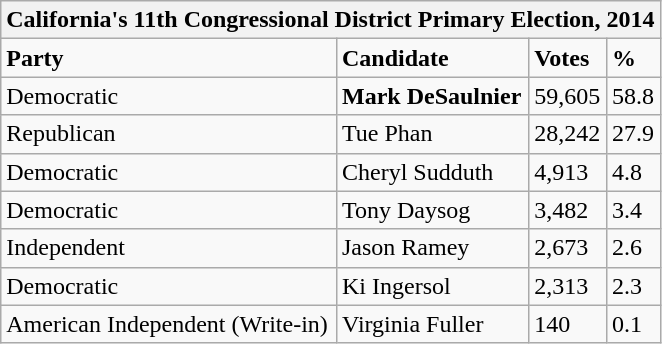<table class="wikitable">
<tr>
<th colspan="4">California's 11th Congressional District Primary Election, 2014</th>
</tr>
<tr>
<td><strong>Party</strong></td>
<td><strong>Candidate</strong></td>
<td><strong>Votes</strong></td>
<td><strong>%</strong></td>
</tr>
<tr>
<td>Democratic</td>
<td><strong>Mark DeSaulnier</strong></td>
<td>59,605</td>
<td>58.8</td>
</tr>
<tr>
<td>Republican</td>
<td>Tue Phan</td>
<td>28,242</td>
<td>27.9</td>
</tr>
<tr>
<td>Democratic</td>
<td>Cheryl Sudduth</td>
<td>4,913</td>
<td>4.8</td>
</tr>
<tr>
<td>Democratic</td>
<td>Tony Daysog</td>
<td>3,482</td>
<td>3.4</td>
</tr>
<tr>
<td>Independent</td>
<td>Jason Ramey</td>
<td>2,673</td>
<td>2.6</td>
</tr>
<tr>
<td>Democratic</td>
<td>Ki Ingersol</td>
<td>2,313</td>
<td>2.3</td>
</tr>
<tr>
<td>American Independent (Write-in)</td>
<td>Virginia Fuller</td>
<td>140</td>
<td>0.1</td>
</tr>
</table>
